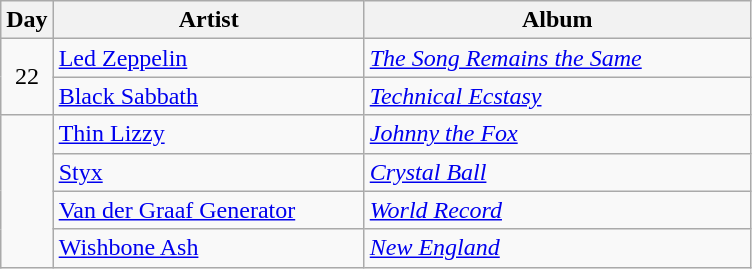<table class="wikitable" border="1">
<tr>
<th>Day</th>
<th width="200">Artist</th>
<th width="250">Album</th>
</tr>
<tr>
<td style="text-align:center;" rowspan="2">22</td>
<td><a href='#'>Led Zeppelin</a></td>
<td><em><a href='#'>The Song Remains the Same</a></em></td>
</tr>
<tr>
<td><a href='#'>Black Sabbath</a></td>
<td><em><a href='#'>Technical Ecstasy</a></em></td>
</tr>
<tr>
<td rowspan="4" style="text-align:center;"></td>
<td><a href='#'>Thin Lizzy</a></td>
<td><em><a href='#'>Johnny the Fox</a></em></td>
</tr>
<tr>
<td><a href='#'>Styx</a></td>
<td><em><a href='#'>Crystal Ball</a></em></td>
</tr>
<tr>
<td><a href='#'>Van der Graaf Generator</a></td>
<td><em><a href='#'>World Record</a></em></td>
</tr>
<tr>
<td><a href='#'>Wishbone Ash</a></td>
<td><em><a href='#'>New England</a></em></td>
</tr>
</table>
